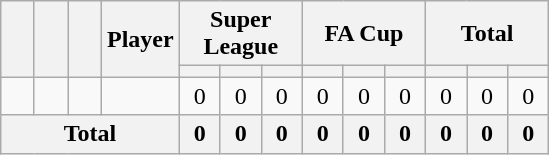<table class="wikitable sortable" style="text-align:center;">
<tr>
<th rowspan=2 width=15></th>
<th rowspan=2 width=15></th>
<th rowspan=2 width=15></th>
<th rowspan=2>Player</th>
<th colspan="3" style="text-align:center;"><strong>Super League</strong></th>
<th colspan="3" style="text-align:center;"><strong>FA Cup</strong></th>
<th colspan="3" style="text-align:center;"><strong>Total</strong></th>
</tr>
<tr>
<th width=20></th>
<th width=20></th>
<th width=20></th>
<th width=20></th>
<th width=20></th>
<th width=20></th>
<th width=20></th>
<th width=20></th>
<th width=20></th>
</tr>
<tr>
<td></td>
<td></td>
<td></td>
<td></td>
<td>0</td>
<td>0</td>
<td>0</td>
<td>0</td>
<td>0</td>
<td>0</td>
<td>0</td>
<td>0</td>
<td>0</td>
</tr>
<tr>
<th colspan="4"><strong>Total</strong></th>
<th><strong>0</strong></th>
<th><strong>0</strong></th>
<th><strong>0</strong></th>
<th><strong>0</strong></th>
<th><strong>0</strong></th>
<th><strong>0</strong></th>
<th><strong>0</strong></th>
<th><strong>0</strong></th>
<th><strong>0</strong></th>
</tr>
</table>
